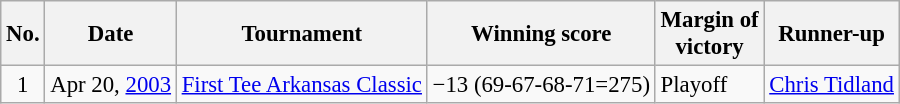<table class="wikitable" style="font-size:95%;">
<tr>
<th>No.</th>
<th>Date</th>
<th>Tournament</th>
<th>Winning score</th>
<th>Margin of<br>victory</th>
<th>Runner-up</th>
</tr>
<tr>
<td align=center>1</td>
<td align=right>Apr 20, <a href='#'>2003</a></td>
<td><a href='#'>First Tee Arkansas Classic</a></td>
<td>−13 (69-67-68-71=275)</td>
<td>Playoff</td>
<td> <a href='#'>Chris Tidland</a></td>
</tr>
</table>
